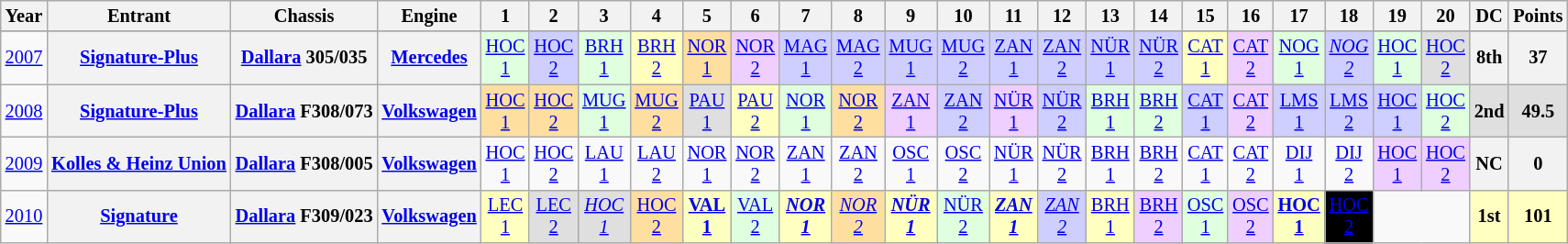<table class="wikitable" style="text-align:center; font-size:85%">
<tr>
<th>Year</th>
<th>Entrant</th>
<th>Chassis</th>
<th>Engine</th>
<th>1</th>
<th>2</th>
<th>3</th>
<th>4</th>
<th>5</th>
<th>6</th>
<th>7</th>
<th>8</th>
<th>9</th>
<th>10</th>
<th>11</th>
<th>12</th>
<th>13</th>
<th>14</th>
<th>15</th>
<th>16</th>
<th>17</th>
<th>18</th>
<th>19</th>
<th>20</th>
<th>DC</th>
<th>Points</th>
</tr>
<tr>
</tr>
<tr>
<td><a href='#'>2007</a></td>
<th nowrap><a href='#'>Signature-Plus</a></th>
<th nowrap><a href='#'>Dallara</a> 305/035</th>
<th nowrap><a href='#'>Mercedes</a></th>
<td style="background:#DFFFDF;"><a href='#'>HOC<br>1</a><br></td>
<td style="background:#CFCFFF;"><a href='#'>HOC<br>2</a><br></td>
<td style="background:#DFFFDF;"><a href='#'>BRH<br>1</a><br></td>
<td style="background:#FFFFBF;"><a href='#'>BRH<br>2</a><br></td>
<td style="background:#FFDF9F;"><a href='#'>NOR<br>1</a><br></td>
<td style="background:#EFCFFF;"><a href='#'>NOR<br>2</a><br></td>
<td style="background:#CFCFFF;"><a href='#'>MAG<br>1</a><br></td>
<td style="background:#CFCFFF;"><a href='#'>MAG<br>2</a><br></td>
<td style="background:#CFCFFF;"><a href='#'>MUG<br>1</a><br></td>
<td style="background:#CFCFFF;"><a href='#'>MUG<br>2</a><br></td>
<td style="background:#CFCFFF;"><a href='#'>ZAN<br>1</a><br></td>
<td style="background:#CFCFFF;"><a href='#'>ZAN<br>2</a><br></td>
<td style="background:#CFCFFF;"><a href='#'>NÜR<br>1</a><br></td>
<td style="background:#CFCFFF;"><a href='#'>NÜR<br>2</a><br></td>
<td style="background:#FFFFBF;"><a href='#'>CAT<br>1</a><br></td>
<td style="background:#EFCFFF;"><a href='#'>CAT<br>2</a><br></td>
<td style="background:#DFFFDF;"><a href='#'>NOG<br>1</a><br></td>
<td style="background:#CFCFFF;"><em><a href='#'>NOG<br>2</a></em><br></td>
<td style="background:#DFFFDF;"><a href='#'>HOC<br>1</a><br></td>
<td style="background:#DFDFDF;"><a href='#'>HOC<br>2</a><br></td>
<th>8th</th>
<th>37</th>
</tr>
<tr>
<td><a href='#'>2008</a></td>
<th nowrap><a href='#'>Signature-Plus</a></th>
<th nowrap><a href='#'>Dallara</a> F308/073</th>
<th nowrap><a href='#'>Volkswagen</a></th>
<td style="background:#FFDF9F;"><a href='#'>HOC<br>1</a><br></td>
<td style="background:#FFDF9F;"><a href='#'>HOC<br>2</a><br></td>
<td style="background:#DFFFDF;"><a href='#'>MUG<br>1</a><br></td>
<td style="background:#FFDF9F;"><a href='#'>MUG<br>2</a><br></td>
<td style="background:#DFDFDF;"><a href='#'>PAU<br>1</a><br></td>
<td style="background:#FFFFBF;"><a href='#'>PAU<br>2</a><br></td>
<td style="background:#DFFFDF;"><a href='#'>NOR<br>1</a><br></td>
<td style="background:#FFDF9F;"><a href='#'>NOR<br>2</a><br></td>
<td style="background:#EFCFFF;"><a href='#'>ZAN<br>1</a><br></td>
<td style="background:#CFCFFF;"><a href='#'>ZAN<br>2</a><br></td>
<td style="background:#EFCFFF;"><a href='#'>NÜR<br>1</a><br></td>
<td style="background:#CFCFFF;"><a href='#'>NÜR<br>2</a><br></td>
<td style="background:#DFFFDF;"><a href='#'>BRH<br>1</a><br></td>
<td style="background:#DFFFDF;"><a href='#'>BRH<br>2</a><br></td>
<td style="background:#CFCFFF;"><a href='#'>CAT<br>1</a><br></td>
<td style="background:#EFCFFF;"><a href='#'>CAT<br>2</a><br></td>
<td style="background:#CFCFFF;"><a href='#'>LMS<br>1</a><br></td>
<td style="background:#CFCFFF;"><a href='#'>LMS<br>2</a><br></td>
<td style="background:#CFCFFF;"><a href='#'>HOC<br>1</a><br></td>
<td style="background:#DFFFDF;"><a href='#'>HOC<br>2</a><br></td>
<th style="background:#DFDFDF;">2nd</th>
<th style="background:#DFDFDF;">49.5</th>
</tr>
<tr>
<td><a href='#'>2009</a></td>
<th nowrap><a href='#'>Kolles & Heinz Union</a></th>
<th nowrap><a href='#'>Dallara</a> F308/005</th>
<th nowrap><a href='#'>Volkswagen</a></th>
<td><a href='#'>HOC<br>1</a></td>
<td><a href='#'>HOC<br>2</a></td>
<td><a href='#'>LAU<br>1</a></td>
<td><a href='#'>LAU<br>2</a></td>
<td><a href='#'>NOR<br>1</a></td>
<td><a href='#'>NOR<br>2</a></td>
<td><a href='#'>ZAN<br>1</a></td>
<td><a href='#'>ZAN<br>2</a></td>
<td><a href='#'>OSC<br>1</a></td>
<td><a href='#'>OSC<br>2</a></td>
<td><a href='#'>NÜR<br>1</a></td>
<td><a href='#'>NÜR<br>2</a></td>
<td><a href='#'>BRH<br>1</a></td>
<td><a href='#'>BRH<br>2</a></td>
<td><a href='#'>CAT<br>1</a></td>
<td><a href='#'>CAT<br>2</a></td>
<td><a href='#'>DIJ<br>1</a></td>
<td><a href='#'>DIJ<br>2</a></td>
<td style="background:#EFCFFF;"><a href='#'>HOC<br>1</a><br></td>
<td style="background:#EFCFFF;"><a href='#'>HOC<br>2</a><br></td>
<th>NC</th>
<th>0</th>
</tr>
<tr>
<td><a href='#'>2010</a></td>
<th nowrap><a href='#'>Signature</a></th>
<th nowrap><a href='#'>Dallara</a> F309/023</th>
<th nowrap><a href='#'>Volkswagen</a></th>
<td style="background:#FFFFBF;"><a href='#'>LEC<br>1</a><br></td>
<td style="background:#DFDFDF;"><a href='#'>LEC<br>2</a><br></td>
<td style="background:#DFDFDF;"><em><a href='#'>HOC<br>1</a></em><br></td>
<td style="background:#FFDF9F;"><a href='#'>HOC<br>2</a><br></td>
<td style="background:#FBFFBF;"><strong><a href='#'>VAL<br>1</a></strong><br></td>
<td style="background:#DFFFDF;"><a href='#'>VAL<br>2</a><br></td>
<td style="background:#FFFFBF;"><a href='#'><strong><em>NOR<br>1</em></strong></a><br></td>
<td style="background:#FFDF9F;"><em><a href='#'>NOR<br>2</a></em><br></td>
<td style="background:#FFFFBF;"><a href='#'><strong><em>NÜR<br>1</em></strong></a><br></td>
<td style="background:#DFFFDF;"><a href='#'>NÜR<br>2</a><br></td>
<td style="background:#FFFFBF;"><a href='#'><strong><em>ZAN<br>1</em></strong></a><br></td>
<td style="background:#CFCFFF;"><em><a href='#'>ZAN<br>2</a></em><br></td>
<td style="background:#FFFFBF;"><a href='#'>BRH<br>1</a><br></td>
<td style="background:#EFCFFF;"><a href='#'>BRH<br>2</a><br></td>
<td style="background:#DFFFDF;"><a href='#'>OSC<br>1</a><br></td>
<td style="background:#EFCFFF;"><a href='#'>OSC<br>2</a><br></td>
<td style="background:#FBFFBF;"><strong><a href='#'>HOC<br>1</a></strong><br></td>
<td style="background:#000000; color:#ffffff"><a href='#'><span>HOC<br>2</span></a><br></td>
<td colspan=2></td>
<th style="background:#FFFFBF;">1st</th>
<th style="background:#FFFFBF;">101</th>
</tr>
</table>
